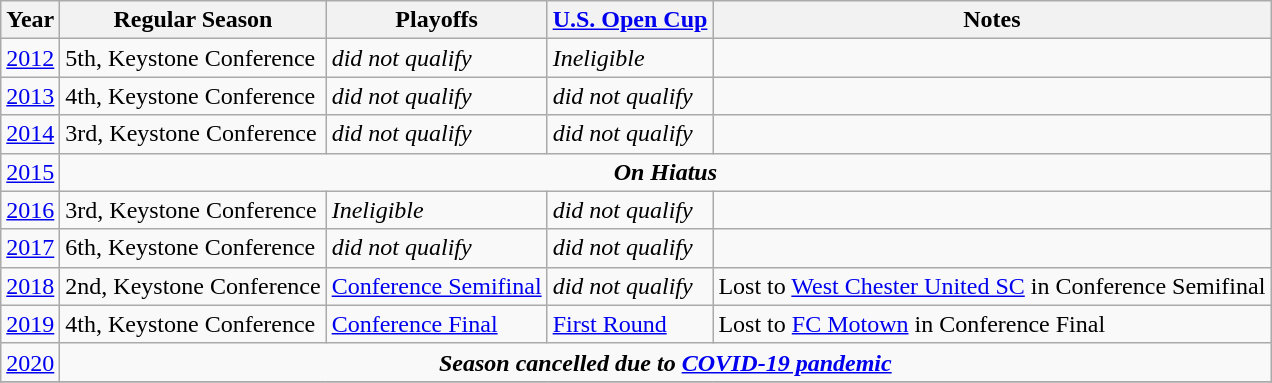<table class="wikitable">
<tr>
<th>Year</th>
<th>Regular Season</th>
<th>Playoffs</th>
<th><a href='#'>U.S. Open Cup</a></th>
<th>Notes</th>
</tr>
<tr>
<td><a href='#'>2012</a></td>
<td>5th, Keystone Conference</td>
<td><em>did not qualify</em></td>
<td><em>Ineligible</em></td>
<td></td>
</tr>
<tr>
<td><a href='#'>2013</a></td>
<td>4th, Keystone Conference</td>
<td><em>did not qualify</em></td>
<td><em>did not qualify</em></td>
<td></td>
</tr>
<tr>
<td><a href='#'>2014</a></td>
<td>3rd, Keystone Conference</td>
<td><em>did not qualify</em></td>
<td><em>did not qualify</em></td>
<td></td>
</tr>
<tr>
<td><a href='#'>2015</a></td>
<td colspan="4" style="text-align:center;"><strong><em>On Hiatus</em></strong></td>
</tr>
<tr>
<td><a href='#'>2016</a></td>
<td>3rd, Keystone Conference</td>
<td><em>Ineligible</em></td>
<td><em>did not qualify</em></td>
<td></td>
</tr>
<tr>
<td><a href='#'>2017</a></td>
<td>6th, Keystone Conference</td>
<td><em>did not qualify</em></td>
<td><em>did not qualify</em></td>
<td></td>
</tr>
<tr>
<td><a href='#'>2018</a></td>
<td>2nd, Keystone Conference</td>
<td><a href='#'>Conference Semifinal</a></td>
<td><em>did not qualify</em></td>
<td>Lost to <a href='#'>West Chester United SC</a> in Conference Semifinal</td>
</tr>
<tr>
<td><a href='#'>2019</a></td>
<td>4th, Keystone Conference</td>
<td><a href='#'>Conference Final</a></td>
<td><a href='#'>First Round</a></td>
<td>Lost to <a href='#'>FC Motown</a> in Conference Final</td>
</tr>
<tr>
<td><a href='#'>2020</a></td>
<td colspan="4" style="text-align:center;"><strong><em>Season cancelled due to <a href='#'>COVID-19 pandemic</a></em></strong></td>
</tr>
<tr>
</tr>
</table>
